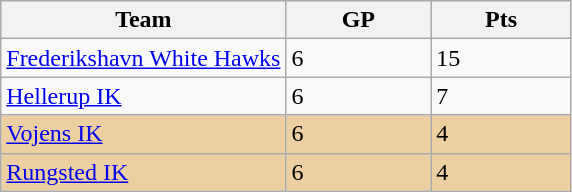<table class=wikitable>
<tr>
<th width="50%">Team</th>
<th>GP</th>
<th>Pts</th>
</tr>
<tr>
<td><a href='#'>Frederikshavn White Hawks</a></td>
<td>6</td>
<td>15</td>
</tr>
<tr>
<td><a href='#'>Hellerup IK</a></td>
<td>6</td>
<td>7</td>
</tr>
<tr style="background:#EECFA1;">
<td><a href='#'>Vojens IK</a></td>
<td>6</td>
<td>4</td>
</tr>
<tr style="background:#EECFA1;">
<td><a href='#'>Rungsted IK</a></td>
<td>6</td>
<td>4</td>
</tr>
</table>
